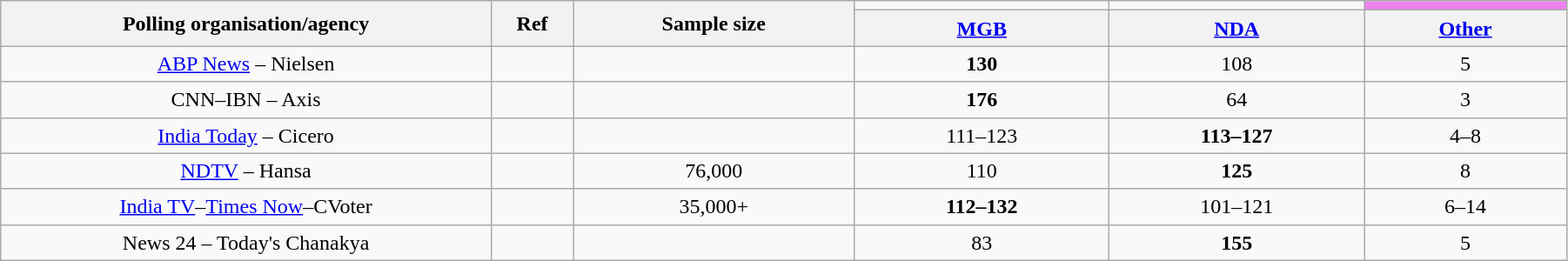<table class="wikitable" style="text-align:center;font-size:100%;width:95%;line-height:20px;">
<tr>
<th class="wikitable" rowspan="2" width="180px">Polling organisation/agency</th>
<th class="wikitable" rowspan="2" width="5px">Ref</th>
<th class="wikitable" rowspan="2" width="100px">Sample size</th>
<td bgcolor=></td>
<td bgcolor=></td>
<td style="background:violet;"></td>
</tr>
<tr>
<th class="wikitable" width="90px"><a href='#'>MGB</a></th>
<th class="wikitable" width="90px"><a href='#'>NDA</a></th>
<th class="wikitable" width="70px"><a href='#'>Other</a></th>
</tr>
<tr class="hintergrundfarbe2" style="text-align:center">
<td><a href='#'>ABP News</a> – Nielsen</td>
<td></td>
<td></td>
<td><strong>130</strong></td>
<td>108</td>
<td>5</td>
</tr>
<tr class="hintergrundfarbe2" style="text-align:center">
<td>CNN–IBN – Axis</td>
<td></td>
<td></td>
<td><strong>176</strong></td>
<td>64</td>
<td>3</td>
</tr>
<tr class="hintergrundfarbe2" style="text-align:center">
<td><a href='#'>India Today</a> – Cicero</td>
<td></td>
<td></td>
<td>111–123</td>
<td><strong>113–127</strong></td>
<td>4–8</td>
</tr>
<tr class="hintergrundfarbe2" style="text-align:center">
<td><a href='#'>NDTV</a> – Hansa</td>
<td></td>
<td>76,000</td>
<td>110</td>
<td><strong>125</strong></td>
<td>8</td>
</tr>
<tr class="hintergrundfarbe2" style="text-align:center">
<td><a href='#'>India TV</a>–<a href='#'>Times Now</a>–CVoter</td>
<td></td>
<td>35,000+</td>
<td><strong>112–132</strong></td>
<td>101–121</td>
<td>6–14</td>
</tr>
<tr class="hintergrundfarbe2" style="text-align:center">
<td>News 24 – Today's Chanakya</td>
<td></td>
<td></td>
<td>83</td>
<td><strong>155</strong></td>
<td>5</td>
</tr>
</table>
